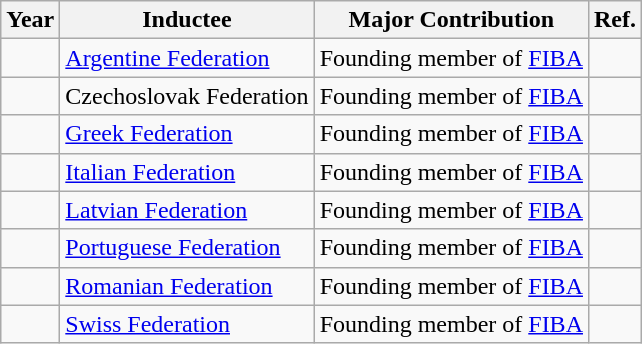<table class="wikitable sortable" style="text-align:left">
<tr>
<th>Year</th>
<th>Inductee</th>
<th>Major Contribution</th>
<th>Ref.</th>
</tr>
<tr>
<td></td>
<td> <a href='#'>Argentine Federation</a></td>
<td>Founding member of <a href='#'>FIBA</a></td>
<td></td>
</tr>
<tr>
<td></td>
<td> Czechoslovak Federation</td>
<td>Founding member of <a href='#'>FIBA</a></td>
<td></td>
</tr>
<tr>
<td></td>
<td> <a href='#'>Greek Federation</a></td>
<td>Founding member of <a href='#'>FIBA</a></td>
<td></td>
</tr>
<tr>
<td></td>
<td> <a href='#'>Italian Federation</a></td>
<td>Founding member of <a href='#'>FIBA</a></td>
<td></td>
</tr>
<tr>
<td></td>
<td> <a href='#'>Latvian Federation</a></td>
<td>Founding member of <a href='#'>FIBA</a></td>
<td></td>
</tr>
<tr>
<td></td>
<td> <a href='#'>Portuguese Federation</a></td>
<td>Founding member of <a href='#'>FIBA</a></td>
<td></td>
</tr>
<tr>
<td></td>
<td> <a href='#'>Romanian Federation</a></td>
<td>Founding member of <a href='#'>FIBA</a></td>
<td></td>
</tr>
<tr>
<td></td>
<td><a href='#'>Swiss Federation</a></td>
<td>Founding member of <a href='#'>FIBA</a></td>
<td></td>
</tr>
</table>
